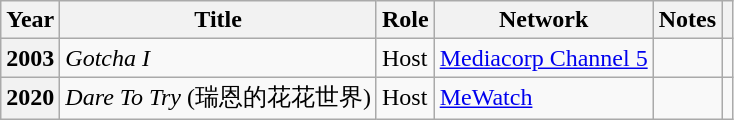<table class="wikitable sortable plainrowheaders">
<tr>
<th scope="col">Year</th>
<th scope="col">Title</th>
<th scope="col">Role</th>
<th scope="col">Network</th>
<th scope="col" class="unsortable">Notes</th>
<th scope="col" class="unsortable"></th>
</tr>
<tr>
<th scope="row">2003</th>
<td><em>Gotcha I</em></td>
<td>Host</td>
<td><a href='#'>Mediacorp Channel 5</a></td>
<td></td>
<td></td>
</tr>
<tr>
<th scope="row">2020</th>
<td><em>Dare To Try</em> (瑞恩的花花世界)</td>
<td>Host</td>
<td><a href='#'>MeWatch</a></td>
<td></td>
<td></td>
</tr>
</table>
